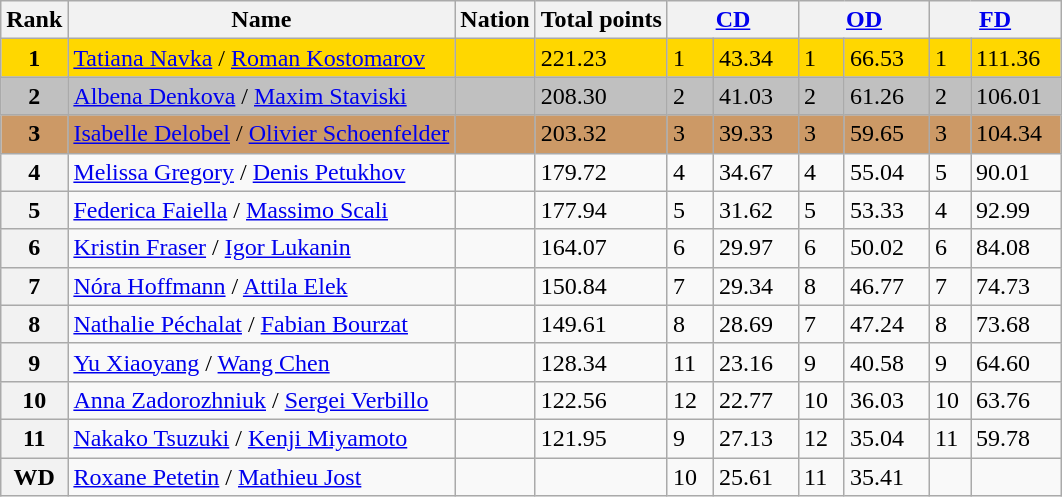<table class="wikitable">
<tr>
<th>Rank</th>
<th>Name</th>
<th>Nation</th>
<th>Total points</th>
<th colspan="2" width="80px"><a href='#'>CD</a></th>
<th colspan="2" width="80px"><a href='#'>OD</a></th>
<th colspan="2" width="80px"><a href='#'>FD</a></th>
</tr>
<tr bgcolor="gold">
<td align="center"><strong>1</strong></td>
<td><a href='#'>Tatiana Navka</a> / <a href='#'>Roman Kostomarov</a></td>
<td></td>
<td>221.23</td>
<td>1</td>
<td>43.34</td>
<td>1</td>
<td>66.53</td>
<td>1</td>
<td>111.36</td>
</tr>
<tr bgcolor="silver">
<td align="center"><strong>2</strong></td>
<td><a href='#'>Albena Denkova</a> / <a href='#'>Maxim Staviski</a></td>
<td></td>
<td>208.30</td>
<td>2</td>
<td>41.03</td>
<td>2</td>
<td>61.26</td>
<td>2</td>
<td>106.01</td>
</tr>
<tr bgcolor="cc9966">
<td align="center"><strong>3</strong></td>
<td><a href='#'>Isabelle Delobel</a> / <a href='#'>Olivier Schoenfelder</a></td>
<td></td>
<td>203.32</td>
<td>3</td>
<td>39.33</td>
<td>3</td>
<td>59.65</td>
<td>3</td>
<td>104.34</td>
</tr>
<tr>
<th>4</th>
<td><a href='#'>Melissa Gregory</a> / <a href='#'>Denis Petukhov</a></td>
<td></td>
<td>179.72</td>
<td>4</td>
<td>34.67</td>
<td>4</td>
<td>55.04</td>
<td>5</td>
<td>90.01</td>
</tr>
<tr>
<th>5</th>
<td><a href='#'>Federica Faiella</a> / <a href='#'>Massimo Scali</a></td>
<td></td>
<td>177.94</td>
<td>5</td>
<td>31.62</td>
<td>5</td>
<td>53.33</td>
<td>4</td>
<td>92.99</td>
</tr>
<tr>
<th>6</th>
<td><a href='#'>Kristin Fraser</a> / <a href='#'>Igor Lukanin</a></td>
<td></td>
<td>164.07</td>
<td>6</td>
<td>29.97</td>
<td>6</td>
<td>50.02</td>
<td>6</td>
<td>84.08</td>
</tr>
<tr>
<th>7</th>
<td><a href='#'>Nóra Hoffmann</a> / <a href='#'>Attila Elek</a></td>
<td></td>
<td>150.84</td>
<td>7</td>
<td>29.34</td>
<td>8</td>
<td>46.77</td>
<td>7</td>
<td>74.73</td>
</tr>
<tr>
<th>8</th>
<td><a href='#'>Nathalie Péchalat</a> / <a href='#'>Fabian Bourzat</a></td>
<td></td>
<td>149.61</td>
<td>8</td>
<td>28.69</td>
<td>7</td>
<td>47.24</td>
<td>8</td>
<td>73.68</td>
</tr>
<tr>
<th>9</th>
<td><a href='#'>Yu Xiaoyang</a> / <a href='#'>Wang Chen</a></td>
<td></td>
<td>128.34</td>
<td>11</td>
<td>23.16</td>
<td>9</td>
<td>40.58</td>
<td>9</td>
<td>64.60</td>
</tr>
<tr>
<th>10</th>
<td><a href='#'>Anna Zadorozhniuk</a> / <a href='#'>Sergei Verbillo</a></td>
<td></td>
<td>122.56</td>
<td>12</td>
<td>22.77</td>
<td>10</td>
<td>36.03</td>
<td>10</td>
<td>63.76</td>
</tr>
<tr>
<th>11</th>
<td><a href='#'>Nakako Tsuzuki</a> / <a href='#'>Kenji Miyamoto</a></td>
<td></td>
<td>121.95</td>
<td>9</td>
<td>27.13</td>
<td>12</td>
<td>35.04</td>
<td>11</td>
<td>59.78</td>
</tr>
<tr>
<th>WD</th>
<td><a href='#'>Roxane Petetin</a> / <a href='#'>Mathieu Jost</a></td>
<td></td>
<td></td>
<td>10</td>
<td>25.61</td>
<td>11</td>
<td>35.41</td>
<td></td>
<td></td>
</tr>
</table>
